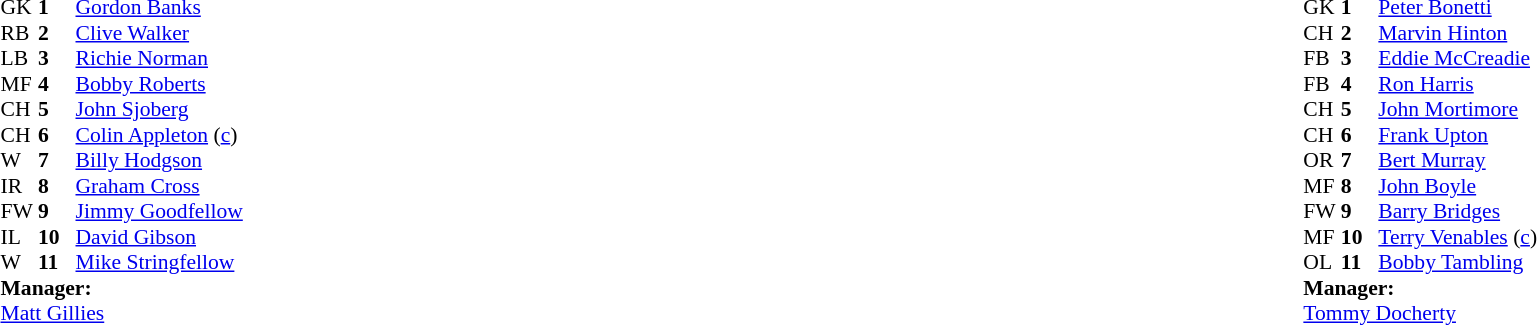<table width="100%">
<tr>
<td valign="top" width="50%"><br><table style="font-size: 90%" cellspacing="0" cellpadding="0">
<tr>
<td colspan="4"></td>
</tr>
<tr>
<th width=25></th>
<th width=25></th>
</tr>
<tr>
<td>GK</td>
<td><strong>1</strong></td>
<td> <a href='#'>Gordon Banks</a></td>
</tr>
<tr>
<td>RB</td>
<td><strong>2</strong></td>
<td> <a href='#'>Clive Walker</a></td>
</tr>
<tr>
<td>LB</td>
<td><strong>3</strong></td>
<td> <a href='#'>Richie Norman</a></td>
</tr>
<tr>
<td>MF</td>
<td><strong>4</strong></td>
<td> <a href='#'>Bobby Roberts</a></td>
</tr>
<tr>
<td>CH</td>
<td><strong>5</strong></td>
<td> <a href='#'>John Sjoberg</a></td>
</tr>
<tr>
<td>CH</td>
<td><strong>6</strong></td>
<td> <a href='#'>Colin Appleton</a> (<a href='#'>c</a>)</td>
</tr>
<tr>
<td>W</td>
<td><strong>7</strong></td>
<td> <a href='#'>Billy Hodgson</a></td>
</tr>
<tr>
<td>IR</td>
<td><strong>8</strong></td>
<td> <a href='#'>Graham Cross</a></td>
</tr>
<tr>
<td>FW</td>
<td><strong>9</strong></td>
<td> <a href='#'>Jimmy Goodfellow</a></td>
</tr>
<tr>
<td>IL</td>
<td><strong>10</strong></td>
<td> <a href='#'>David Gibson</a></td>
</tr>
<tr>
<td>W</td>
<td><strong>11</strong></td>
<td> <a href='#'>Mike Stringfellow</a></td>
</tr>
<tr>
<td colspan=3><strong>Manager:</strong></td>
</tr>
<tr>
<td colspan=4> <a href='#'>Matt Gillies</a></td>
</tr>
</table>
</td>
<td></td>
<td valign="top"></td>
<td valign="top" width="50%"><br><table style="font-size: 90%" cellspacing="0" cellpadding="0" align="center">
<tr>
<td colspan="4"></td>
</tr>
<tr>
<th width=25></th>
<th width=25></th>
</tr>
<tr>
<td>GK</td>
<td><strong>1</strong></td>
<td> <a href='#'>Peter Bonetti</a></td>
</tr>
<tr>
<td>CH</td>
<td><strong>2</strong></td>
<td> <a href='#'>Marvin Hinton</a></td>
</tr>
<tr>
<td>FB</td>
<td><strong>3</strong></td>
<td> <a href='#'>Eddie McCreadie</a></td>
</tr>
<tr>
<td>FB</td>
<td><strong>4</strong></td>
<td> <a href='#'>Ron Harris</a></td>
</tr>
<tr>
<td>CH</td>
<td><strong>5</strong></td>
<td> <a href='#'>John Mortimore</a></td>
</tr>
<tr>
<td>CH</td>
<td><strong>6</strong></td>
<td> <a href='#'>Frank Upton</a></td>
</tr>
<tr>
<td>OR</td>
<td><strong>7</strong></td>
<td> <a href='#'>Bert Murray</a></td>
</tr>
<tr>
<td>MF</td>
<td><strong>8</strong></td>
<td> <a href='#'>John Boyle</a></td>
</tr>
<tr>
<td>FW</td>
<td><strong>9</strong></td>
<td> <a href='#'>Barry Bridges</a></td>
</tr>
<tr>
<td>MF</td>
<td><strong>10</strong></td>
<td> <a href='#'>Terry Venables</a> (<a href='#'>c</a>)</td>
</tr>
<tr>
<td>OL</td>
<td><strong>11</strong></td>
<td> <a href='#'>Bobby Tambling</a></td>
</tr>
<tr>
<td colspan=3><strong>Manager:</strong></td>
</tr>
<tr>
<td colspan=4> <a href='#'>Tommy Docherty</a></td>
</tr>
</table>
</td>
</tr>
</table>
